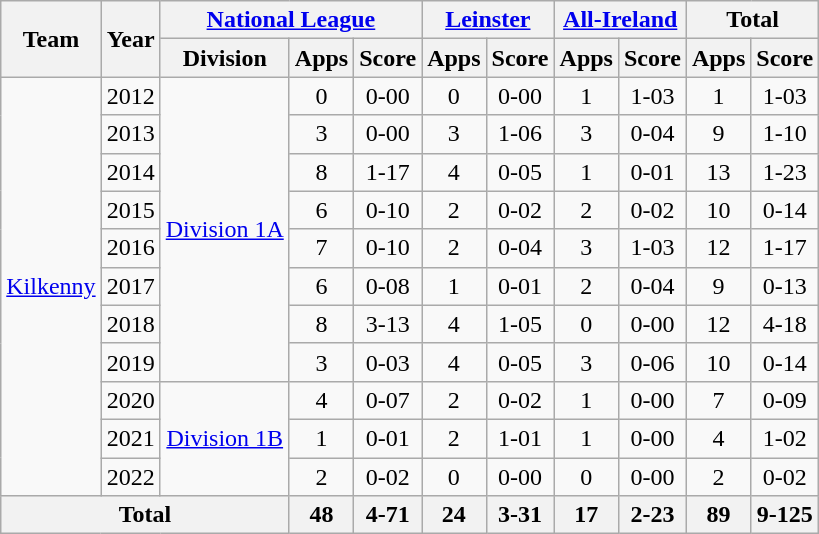<table class="wikitable" style="text-align:center">
<tr>
<th rowspan="2">Team</th>
<th rowspan="2">Year</th>
<th colspan="3"><a href='#'>National League</a></th>
<th colspan="2"><a href='#'>Leinster</a></th>
<th colspan="2"><a href='#'>All-Ireland</a></th>
<th colspan="2">Total</th>
</tr>
<tr>
<th>Division</th>
<th>Apps</th>
<th>Score</th>
<th>Apps</th>
<th>Score</th>
<th>Apps</th>
<th>Score</th>
<th>Apps</th>
<th>Score</th>
</tr>
<tr>
<td rowspan="11"><a href='#'>Kilkenny</a></td>
<td>2012</td>
<td rowspan="8"><a href='#'>Division 1A</a></td>
<td>0</td>
<td>0-00</td>
<td>0</td>
<td>0-00</td>
<td>1</td>
<td>1-03</td>
<td>1</td>
<td>1-03</td>
</tr>
<tr>
<td>2013</td>
<td>3</td>
<td>0-00</td>
<td>3</td>
<td>1-06</td>
<td>3</td>
<td>0-04</td>
<td>9</td>
<td>1-10</td>
</tr>
<tr>
<td>2014</td>
<td>8</td>
<td>1-17</td>
<td>4</td>
<td>0-05</td>
<td>1</td>
<td>0-01</td>
<td>13</td>
<td>1-23</td>
</tr>
<tr>
<td>2015</td>
<td>6</td>
<td>0-10</td>
<td>2</td>
<td>0-02</td>
<td>2</td>
<td>0-02</td>
<td>10</td>
<td>0-14</td>
</tr>
<tr>
<td>2016</td>
<td>7</td>
<td>0-10</td>
<td>2</td>
<td>0-04</td>
<td>3</td>
<td>1-03</td>
<td>12</td>
<td>1-17</td>
</tr>
<tr>
<td>2017</td>
<td>6</td>
<td>0-08</td>
<td>1</td>
<td>0-01</td>
<td>2</td>
<td>0-04</td>
<td>9</td>
<td>0-13</td>
</tr>
<tr>
<td>2018</td>
<td>8</td>
<td>3-13</td>
<td>4</td>
<td>1-05</td>
<td>0</td>
<td>0-00</td>
<td>12</td>
<td>4-18</td>
</tr>
<tr>
<td>2019</td>
<td>3</td>
<td>0-03</td>
<td>4</td>
<td>0-05</td>
<td>3</td>
<td>0-06</td>
<td>10</td>
<td>0-14</td>
</tr>
<tr>
<td>2020</td>
<td rowspan="3"><a href='#'>Division 1B</a></td>
<td>4</td>
<td>0-07</td>
<td>2</td>
<td>0-02</td>
<td>1</td>
<td>0-00</td>
<td>7</td>
<td>0-09</td>
</tr>
<tr>
<td>2021</td>
<td>1</td>
<td>0-01</td>
<td>2</td>
<td>1-01</td>
<td>1</td>
<td>0-00</td>
<td>4</td>
<td>1-02</td>
</tr>
<tr>
<td>2022</td>
<td>2</td>
<td>0-02</td>
<td>0</td>
<td>0-00</td>
<td>0</td>
<td>0-00</td>
<td>2</td>
<td>0-02</td>
</tr>
<tr>
<th colspan="3">Total</th>
<th>48</th>
<th>4-71</th>
<th>24</th>
<th>3-31</th>
<th>17</th>
<th>2-23</th>
<th>89</th>
<th>9-125</th>
</tr>
</table>
